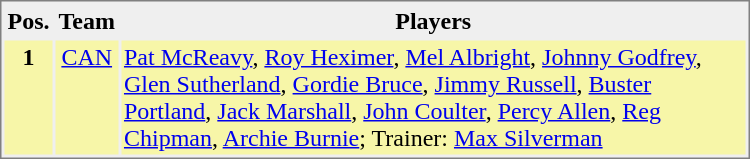<table style="border-style:solid; border-width:1px; border-color:#808080; background-color:#EFEFEF;" cellspacing="2" cellpadding="2" width="500">
<tr bgcolor="#EFEFEF">
<th>Pos.</th>
<th>Team</th>
<th>Players</th>
</tr>
<tr align="center" valign="top" bgcolor="#F7F6A8">
<th>1</th>
<td><a href='#'>CAN</a></td>
<td align="left"><a href='#'>Pat McReavy</a>, <a href='#'>Roy Heximer</a>, <a href='#'>Mel Albright</a>, <a href='#'>Johnny Godfrey</a>, <a href='#'>Glen Sutherland</a>, <a href='#'>Gordie Bruce</a>, <a href='#'>Jimmy Russell</a>, <a href='#'>Buster Portland</a>, <a href='#'>Jack Marshall</a>, <a href='#'>John Coulter</a>, <a href='#'>Percy Allen</a>, <a href='#'>Reg Chipman</a>, <a href='#'>Archie Burnie</a>; Trainer: <a href='#'>Max Silverman</a></td>
</tr>
</table>
